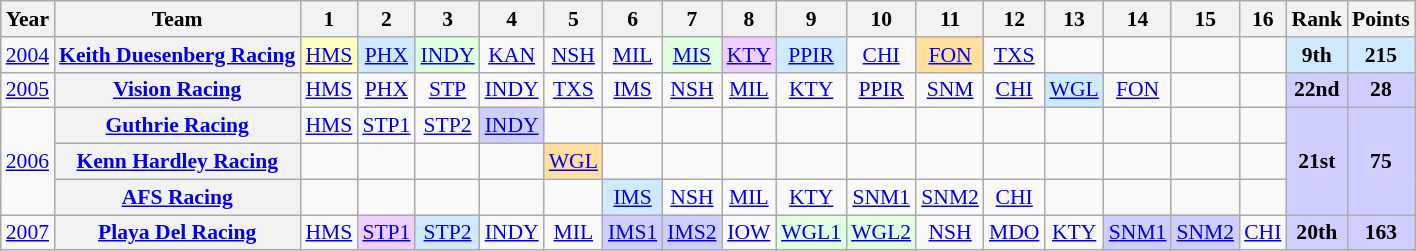<table class="wikitable" style="text-align:center; font-size:90%">
<tr>
<th>Year</th>
<th>Team</th>
<th>1</th>
<th>2</th>
<th>3</th>
<th>4</th>
<th>5</th>
<th>6</th>
<th>7</th>
<th>8</th>
<th>9</th>
<th>10</th>
<th>11</th>
<th>12</th>
<th>13</th>
<th>14</th>
<th>15</th>
<th>16</th>
<th>Rank</th>
<th>Points</th>
</tr>
<tr>
<td><a href='#'>2004</a></td>
<th><a href='#'>Keith Duesenberg Racing</a></th>
<td style="background:#FFFFBF;"><a href='#'>HMS</a><br></td>
<td style="background:#CFEAFF;"><a href='#'>PHX</a><br></td>
<td style="background:#DFFFDF;"><a href='#'>INDY</a><br></td>
<td><a href='#'>KAN</a></td>
<td><a href='#'>NSH</a></td>
<td><a href='#'>MIL</a></td>
<td style="background:#DFFFDF;"><a href='#'>MIS</a><br></td>
<td style="background:#EFCFFF;"><a href='#'>KTY</a><br></td>
<td style="background:#CFEAFF;"><a href='#'>PPIR</a><br></td>
<td><a href='#'>CHI</a></td>
<td style="background:#FFDF9F;"><a href='#'>FON</a><br></td>
<td><a href='#'>TXS</a></td>
<td></td>
<td></td>
<td></td>
<td></td>
<td style="background:#CFEAFF;"><strong>9th</strong></td>
<td style="background:#CFEAFF;"><strong>215</strong></td>
</tr>
<tr>
<td><a href='#'>2005</a></td>
<th><a href='#'>Vision Racing</a></th>
<td><a href='#'>HMS</a></td>
<td><a href='#'>PHX</a></td>
<td><a href='#'>STP</a></td>
<td><a href='#'>INDY</a></td>
<td><a href='#'>TXS</a></td>
<td><a href='#'>IMS</a></td>
<td><a href='#'>NSH</a></td>
<td><a href='#'>MIL</a></td>
<td><a href='#'>KTY</a></td>
<td><a href='#'>PPIR</a></td>
<td><a href='#'>SNM</a></td>
<td><a href='#'>CHI</a></td>
<td style="background:#CFEAFF;"><a href='#'>WGL</a><br></td>
<td><a href='#'>FON</a></td>
<td></td>
<td></td>
<td style="background:#CFCFFF;"><strong>22nd</strong></td>
<td style="background:#CFCFFF;"><strong>28</strong></td>
</tr>
<tr>
<td rowspan=3><a href='#'>2006</a></td>
<th><a href='#'>Guthrie Racing</a></th>
<td><a href='#'>HMS</a></td>
<td><a href='#'>STP1</a></td>
<td><a href='#'>STP2</a></td>
<td style="background:#CFCFFF;"><a href='#'>INDY</a><br></td>
<td></td>
<td></td>
<td></td>
<td></td>
<td></td>
<td></td>
<td></td>
<td></td>
<td></td>
<td></td>
<td></td>
<td></td>
<td rowspan=3 style="background:#CFCFFF;"><strong>21st</strong></td>
<td rowspan=3 style="background:#CFCFFF;"><strong>75</strong></td>
</tr>
<tr>
<th><a href='#'>Kenn Hardley Racing</a></th>
<td></td>
<td></td>
<td></td>
<td></td>
<td style="background:#FFDF9F;"><a href='#'>WGL</a><br></td>
<td></td>
<td></td>
<td></td>
<td></td>
<td></td>
<td></td>
<td></td>
<td></td>
<td></td>
<td></td>
<td></td>
</tr>
<tr>
<th><a href='#'>AFS Racing</a></th>
<td></td>
<td></td>
<td></td>
<td></td>
<td></td>
<td style="background:#CFEAFF;"><a href='#'>IMS</a><br></td>
<td><a href='#'>NSH</a></td>
<td><a href='#'>MIL</a></td>
<td><a href='#'>KTY</a></td>
<td><a href='#'>SNM1</a></td>
<td><a href='#'>SNM2</a></td>
<td><a href='#'>CHI</a></td>
<td></td>
<td></td>
<td></td>
<td></td>
</tr>
<tr>
<td><a href='#'>2007</a></td>
<th><a href='#'>Playa Del Racing</a></th>
<td><a href='#'>HMS</a></td>
<td style="background:#EFCFFF;"><a href='#'>STP1</a><br></td>
<td style="background:#CFEAFF;"><a href='#'>STP2</a><br></td>
<td><a href='#'>INDY</a></td>
<td><a href='#'>MIL</a></td>
<td style="background:#CFCFFF;"><a href='#'>IMS1</a><br></td>
<td style="background:#CFCFFF;"><a href='#'>IMS2</a><br></td>
<td><a href='#'>IOW</a></td>
<td style="background:#DFFFDF;"><a href='#'>WGL1</a><br></td>
<td style="background:#DFFFDF;"><a href='#'>WGL2</a><br></td>
<td><a href='#'>NSH</a></td>
<td><a href='#'>MDO</a></td>
<td><a href='#'>KTY</a></td>
<td style="background:#CFCFFF;"><a href='#'>SNM1</a><br></td>
<td style="background:#CFCFFF;"><a href='#'>SNM2</a><br></td>
<td><a href='#'>CHI</a></td>
<td style="background:#CFCFFF;"><strong>20th</strong></td>
<td style="background:#CFCFFF;"><strong>163</strong></td>
</tr>
</table>
